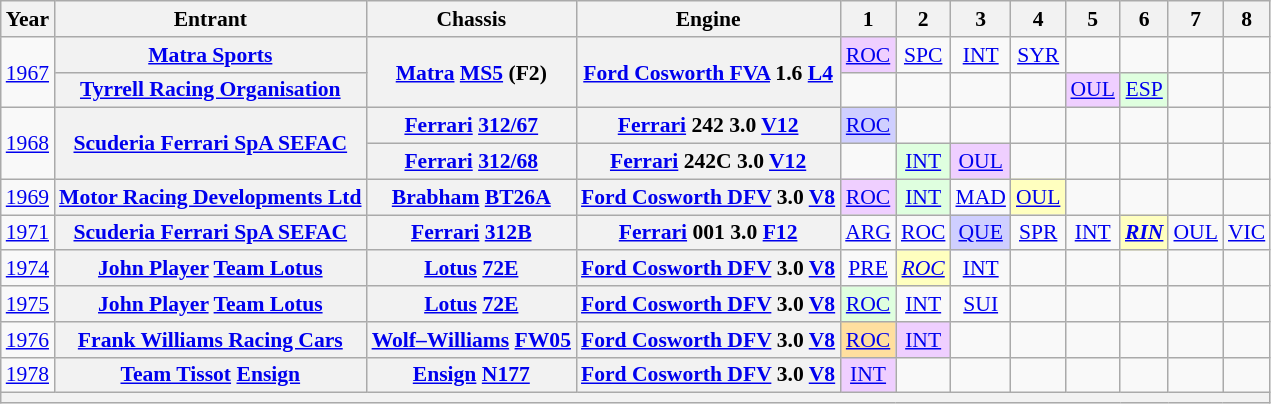<table class="wikitable" style="text-align:center; font-size:90%">
<tr>
<th>Year</th>
<th>Entrant</th>
<th>Chassis</th>
<th>Engine</th>
<th>1</th>
<th>2</th>
<th>3</th>
<th>4</th>
<th>5</th>
<th>6</th>
<th>7</th>
<th>8</th>
</tr>
<tr>
<td rowspan=2><a href='#'>1967</a></td>
<th><a href='#'>Matra Sports</a></th>
<th rowspan=2><a href='#'>Matra</a> <a href='#'>MS5</a> (F2)</th>
<th rowspan=2><a href='#'>Ford Cosworth FVA</a> 1.6 <a href='#'>L4</a></th>
<td style="background:#EFCFFF;"><a href='#'>ROC</a><br></td>
<td><a href='#'>SPC</a></td>
<td><a href='#'>INT</a></td>
<td><a href='#'>SYR</a></td>
<td></td>
<td></td>
<td></td>
<td></td>
</tr>
<tr>
<th><a href='#'>Tyrrell Racing Organisation</a></th>
<td></td>
<td></td>
<td></td>
<td></td>
<td style="background:#EFCFFF;"><a href='#'>OUL</a><br></td>
<td style="background:#DFFFDF;"><a href='#'>ESP</a><br></td>
<td></td>
<td></td>
</tr>
<tr>
<td rowspan=2><a href='#'>1968</a></td>
<th rowspan=2><a href='#'>Scuderia Ferrari SpA SEFAC</a></th>
<th><a href='#'>Ferrari</a> <a href='#'>312/67</a></th>
<th><a href='#'>Ferrari</a> 242 3.0 <a href='#'>V12</a></th>
<td style="background:#CFCFFF;"><a href='#'>ROC</a><br></td>
<td></td>
<td></td>
<td></td>
<td></td>
<td></td>
<td></td>
<td></td>
</tr>
<tr>
<th><a href='#'>Ferrari</a> <a href='#'>312/68</a></th>
<th><a href='#'>Ferrari</a> 242C 3.0 <a href='#'>V12</a></th>
<td></td>
<td style="background:#DFFFDF;"><a href='#'>INT</a><br></td>
<td style="background:#EFCFFF;"><a href='#'>OUL</a><br></td>
<td></td>
<td></td>
<td></td>
<td></td>
<td></td>
</tr>
<tr>
<td><a href='#'>1969</a></td>
<th><a href='#'>Motor Racing Developments Ltd</a></th>
<th><a href='#'>Brabham</a> <a href='#'>BT26A</a></th>
<th><a href='#'>Ford Cosworth DFV</a> 3.0 <a href='#'>V8</a></th>
<td style="background:#EFCFFF;"><a href='#'>ROC</a><br></td>
<td style="background:#DFFFDF;"><a href='#'>INT</a><br></td>
<td><a href='#'>MAD</a></td>
<td style="background:#FFFFBF;"><a href='#'>OUL</a><br></td>
<td></td>
<td></td>
<td></td>
<td></td>
</tr>
<tr>
<td><a href='#'>1971</a></td>
<th><a href='#'>Scuderia Ferrari SpA SEFAC</a></th>
<th><a href='#'>Ferrari</a> <a href='#'>312B</a></th>
<th><a href='#'>Ferrari</a> 001 3.0 <a href='#'>F12</a></th>
<td><a href='#'>ARG</a></td>
<td><a href='#'>ROC</a></td>
<td style="background:#CFCFFF;"><a href='#'>QUE</a><br></td>
<td><a href='#'>SPR</a></td>
<td><a href='#'>INT</a></td>
<td style="background:#FFFFBF;"><strong><em><a href='#'>RIN</a></em></strong><br></td>
<td><a href='#'>OUL</a></td>
<td><a href='#'>VIC</a></td>
</tr>
<tr>
<td><a href='#'>1974</a></td>
<th><a href='#'>John Player</a> <a href='#'>Team Lotus</a></th>
<th><a href='#'>Lotus</a> <a href='#'>72E</a></th>
<th><a href='#'>Ford Cosworth DFV</a> 3.0 <a href='#'>V8</a></th>
<td><a href='#'>PRE</a></td>
<td style="background:#FFFFBF;"><em><a href='#'>ROC</a></em><br></td>
<td><a href='#'>INT</a></td>
<td></td>
<td></td>
<td></td>
<td></td>
<td></td>
</tr>
<tr>
<td><a href='#'>1975</a></td>
<th><a href='#'>John Player</a> <a href='#'>Team Lotus</a></th>
<th><a href='#'>Lotus</a> <a href='#'>72E</a></th>
<th><a href='#'>Ford Cosworth DFV</a> 3.0 <a href='#'>V8</a></th>
<td style="background:#DFFFDF;"><a href='#'>ROC</a><br></td>
<td><a href='#'>INT</a></td>
<td><a href='#'>SUI</a></td>
<td></td>
<td></td>
<td></td>
<td></td>
<td></td>
</tr>
<tr>
<td><a href='#'>1976</a></td>
<th><a href='#'>Frank Williams Racing Cars</a></th>
<th><a href='#'>Wolf–Williams</a> <a href='#'>FW05</a></th>
<th><a href='#'>Ford Cosworth DFV</a> 3.0 <a href='#'>V8</a></th>
<td style="background:#FFDF9F;"><a href='#'>ROC</a><br></td>
<td style="background:#EFCFFF;"><a href='#'>INT</a><br></td>
<td></td>
<td></td>
<td></td>
<td></td>
<td></td>
<td></td>
</tr>
<tr>
<td><a href='#'>1978</a></td>
<th><a href='#'>Team Tissot</a> <a href='#'>Ensign</a></th>
<th><a href='#'>Ensign</a> <a href='#'>N177</a></th>
<th><a href='#'>Ford Cosworth DFV</a> 3.0 <a href='#'>V8</a></th>
<td style="background:#EFCFFF;"><a href='#'>INT</a><br></td>
<td></td>
<td></td>
<td></td>
<td></td>
<td></td>
<td></td>
<td></td>
</tr>
<tr>
<th colspan="12"></th>
</tr>
</table>
